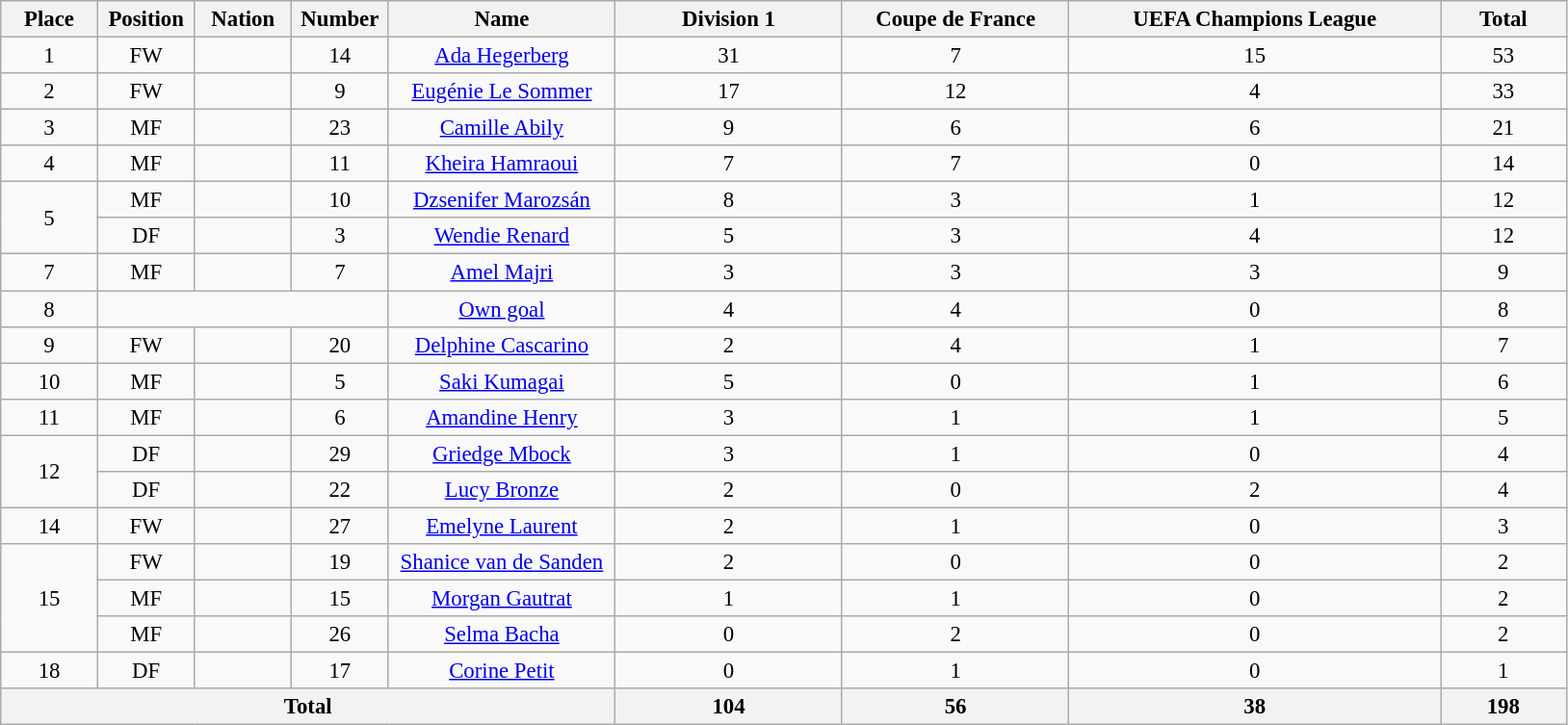<table class="wikitable" style="font-size: 95%; text-align: center;">
<tr>
<th width=60>Place</th>
<th width=60>Position</th>
<th width=60>Nation</th>
<th width=60>Number</th>
<th width=150>Name</th>
<th width=150>Division 1</th>
<th width=150>Coupe de France</th>
<th width=250>UEFA Champions League</th>
<th width=80>Total</th>
</tr>
<tr>
<td>1</td>
<td>FW</td>
<td></td>
<td>14</td>
<td><a href='#'>Ada Hegerberg</a></td>
<td>31</td>
<td>7</td>
<td>15</td>
<td>53</td>
</tr>
<tr>
<td>2</td>
<td>FW</td>
<td></td>
<td>9</td>
<td><a href='#'>Eugénie Le Sommer</a></td>
<td>17</td>
<td>12</td>
<td>4</td>
<td>33</td>
</tr>
<tr>
<td>3</td>
<td>MF</td>
<td></td>
<td>23</td>
<td><a href='#'>Camille Abily</a></td>
<td>9</td>
<td>6</td>
<td>6</td>
<td>21</td>
</tr>
<tr>
<td>4</td>
<td>MF</td>
<td></td>
<td>11</td>
<td><a href='#'>Kheira Hamraoui</a></td>
<td>7</td>
<td>7</td>
<td>0</td>
<td>14</td>
</tr>
<tr>
<td rowspan="2">5</td>
<td>MF</td>
<td></td>
<td>10</td>
<td><a href='#'>Dzsenifer Marozsán</a></td>
<td>8</td>
<td>3</td>
<td>1</td>
<td>12</td>
</tr>
<tr>
<td>DF</td>
<td></td>
<td>3</td>
<td><a href='#'>Wendie Renard</a></td>
<td>5</td>
<td>3</td>
<td>4</td>
<td>12</td>
</tr>
<tr>
<td>7</td>
<td>MF</td>
<td></td>
<td>7</td>
<td><a href='#'>Amel Majri</a></td>
<td>3</td>
<td>3</td>
<td>3</td>
<td>9</td>
</tr>
<tr>
<td>8</td>
<td colspan="3"></td>
<td><a href='#'>Own goal</a></td>
<td>4</td>
<td>4</td>
<td>0</td>
<td>8</td>
</tr>
<tr>
<td>9</td>
<td>FW</td>
<td></td>
<td>20</td>
<td><a href='#'>Delphine Cascarino</a></td>
<td>2</td>
<td>4</td>
<td>1</td>
<td>7</td>
</tr>
<tr>
<td>10</td>
<td>MF</td>
<td></td>
<td>5</td>
<td><a href='#'>Saki Kumagai</a></td>
<td>5</td>
<td>0</td>
<td>1</td>
<td>6</td>
</tr>
<tr>
<td>11</td>
<td>MF</td>
<td></td>
<td>6</td>
<td><a href='#'>Amandine Henry</a></td>
<td>3</td>
<td>1</td>
<td>1</td>
<td>5</td>
</tr>
<tr>
<td rowspan="2">12</td>
<td>DF</td>
<td></td>
<td>29</td>
<td><a href='#'>Griedge Mbock</a></td>
<td>3</td>
<td>1</td>
<td>0</td>
<td>4</td>
</tr>
<tr>
<td>DF</td>
<td></td>
<td>22</td>
<td><a href='#'>Lucy Bronze</a></td>
<td>2</td>
<td>0</td>
<td>2</td>
<td>4</td>
</tr>
<tr>
<td>14</td>
<td>FW</td>
<td></td>
<td>27</td>
<td><a href='#'>Emelyne Laurent</a></td>
<td>2</td>
<td>1</td>
<td>0</td>
<td>3</td>
</tr>
<tr>
<td rowspan="3">15</td>
<td>FW</td>
<td></td>
<td>19</td>
<td><a href='#'>Shanice van de Sanden</a></td>
<td>2</td>
<td>0</td>
<td>0</td>
<td>2</td>
</tr>
<tr>
<td>MF</td>
<td></td>
<td>15</td>
<td><a href='#'>Morgan Gautrat</a></td>
<td>1</td>
<td>1</td>
<td>0</td>
<td>2</td>
</tr>
<tr>
<td>MF</td>
<td></td>
<td>26</td>
<td><a href='#'>Selma Bacha</a></td>
<td>0</td>
<td>2</td>
<td>0</td>
<td>2</td>
</tr>
<tr>
<td>18</td>
<td>DF</td>
<td></td>
<td>17</td>
<td><a href='#'>Corine Petit</a></td>
<td>0</td>
<td>1</td>
<td>0</td>
<td>1</td>
</tr>
<tr>
<th colspan=5>Total</th>
<th>104</th>
<th>56</th>
<th>38</th>
<th>198</th>
</tr>
</table>
